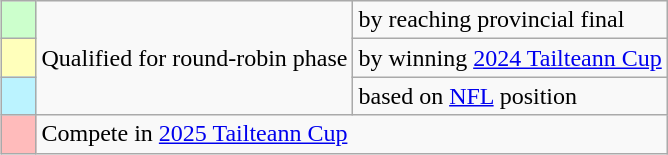<table class="wikitable" align="right">
<tr>
<td style="background:#cfc;">    </td>
<td rowspan="3">Qualified for round-robin phase</td>
<td>by reaching provincial final</td>
</tr>
<tr>
<td style="background:#FFFFBB">    </td>
<td>by winning <a href='#'>2024 Tailteann Cup</a></td>
</tr>
<tr>
<td style="background:#BBF3FF">    </td>
<td>based on <a href='#'>NFL</a> position</td>
</tr>
<tr>
<td style="background:#FFBBBB">    </td>
<td colspan="2">Compete in <a href='#'>2025 Tailteann Cup</a></td>
</tr>
</table>
